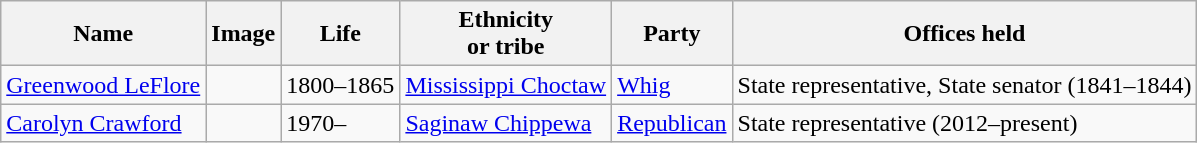<table class="wikitable">
<tr>
<th>Name</th>
<th>Image</th>
<th>Life</th>
<th>Ethnicity<br>or tribe</th>
<th>Party</th>
<th>Offices held</th>
</tr>
<tr>
<td style="white-space:nowrap;"><a href='#'>Greenwood LeFlore</a></td>
<td></td>
<td>1800–1865</td>
<td><a href='#'>Mississippi Choctaw</a></td>
<td><a href='#'>Whig</a></td>
<td>State representative, State senator (1841–1844)</td>
</tr>
<tr>
<td style="white-space:nowrap;"><a href='#'>Carolyn Crawford</a></td>
<td></td>
<td>1970–</td>
<td><a href='#'>Saginaw Chippewa</a></td>
<td><a href='#'>Republican</a></td>
<td>State representative (2012–present)</td>
</tr>
</table>
